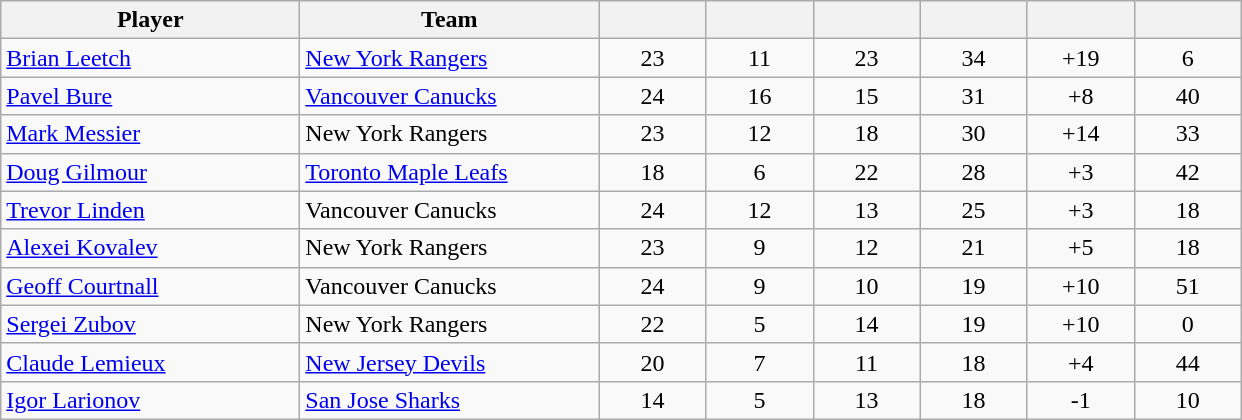<table style="padding:3px; border-spacing:0; text-align:center;" class="wikitable sortable">
<tr>
<th style="width:12em">Player</th>
<th style="width:12em">Team</th>
<th style="width:4em"></th>
<th style="width:4em"></th>
<th style="width:4em"></th>
<th style="width:4em"></th>
<th data-sort-type="number" style="width:4em"></th>
<th style="width:4em"></th>
</tr>
<tr align=center>
<td align=left><a href='#'>Brian Leetch</a></td>
<td align=left><a href='#'>New York Rangers</a></td>
<td>23</td>
<td>11</td>
<td>23</td>
<td>34</td>
<td>+19</td>
<td>6</td>
</tr>
<tr align=center>
<td align=left><a href='#'>Pavel Bure</a></td>
<td align=left><a href='#'>Vancouver Canucks</a></td>
<td>24</td>
<td>16</td>
<td>15</td>
<td>31</td>
<td>+8</td>
<td>40</td>
</tr>
<tr align=center>
<td align=left><a href='#'>Mark Messier</a></td>
<td align=left>New York Rangers</td>
<td>23</td>
<td>12</td>
<td>18</td>
<td>30</td>
<td>+14</td>
<td>33</td>
</tr>
<tr align=center>
<td align=left><a href='#'>Doug Gilmour</a></td>
<td align=left><a href='#'>Toronto Maple Leafs</a></td>
<td>18</td>
<td>6</td>
<td>22</td>
<td>28</td>
<td>+3</td>
<td>42</td>
</tr>
<tr align=center>
<td align=left><a href='#'>Trevor Linden</a></td>
<td align=left>Vancouver Canucks</td>
<td>24</td>
<td>12</td>
<td>13</td>
<td>25</td>
<td>+3</td>
<td>18</td>
</tr>
<tr align=center>
<td align=left><a href='#'>Alexei Kovalev</a></td>
<td align=left>New York Rangers</td>
<td>23</td>
<td>9</td>
<td>12</td>
<td>21</td>
<td>+5</td>
<td>18</td>
</tr>
<tr align=center>
<td align=left><a href='#'>Geoff Courtnall</a></td>
<td align=left>Vancouver Canucks</td>
<td>24</td>
<td>9</td>
<td>10</td>
<td>19</td>
<td>+10</td>
<td>51</td>
</tr>
<tr align=center>
<td align=left><a href='#'>Sergei Zubov</a></td>
<td align=left>New York Rangers</td>
<td>22</td>
<td>5</td>
<td>14</td>
<td>19</td>
<td>+10</td>
<td>0</td>
</tr>
<tr align=center>
<td align=left><a href='#'>Claude Lemieux</a></td>
<td align=left><a href='#'>New Jersey Devils</a></td>
<td>20</td>
<td>7</td>
<td>11</td>
<td>18</td>
<td>+4</td>
<td>44</td>
</tr>
<tr align=center>
<td align=left><a href='#'>Igor Larionov</a></td>
<td align=left><a href='#'>San Jose Sharks</a></td>
<td>14</td>
<td>5</td>
<td>13</td>
<td>18</td>
<td>-1</td>
<td>10</td>
</tr>
</table>
